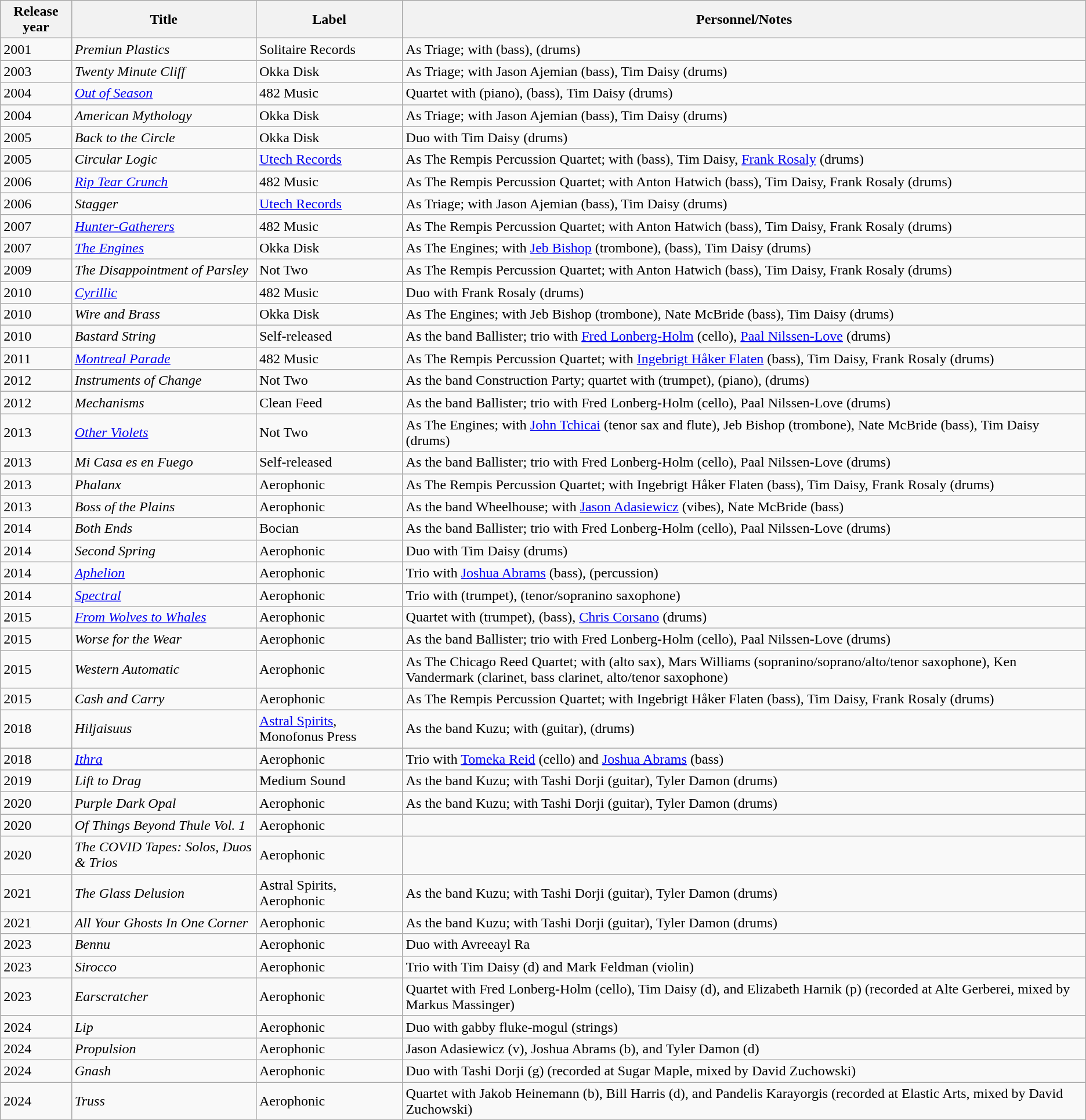<table class="wikitable sortable">
<tr>
<th>Release year</th>
<th>Title</th>
<th>Label</th>
<th>Personnel/Notes</th>
</tr>
<tr>
<td>2001</td>
<td><em>Premiun Plastics</em></td>
<td>Solitaire Records</td>
<td>As Triage; with  (bass),  (drums)</td>
</tr>
<tr>
<td>2003</td>
<td><em>Twenty Minute Cliff</em></td>
<td>Okka Disk</td>
<td>As Triage; with Jason Ajemian (bass), Tim Daisy (drums)</td>
</tr>
<tr>
<td>2004</td>
<td><em><a href='#'>Out of Season</a></em></td>
<td>482 Music</td>
<td>Quartet with  (piano),  (bass), Tim Daisy (drums)</td>
</tr>
<tr>
<td>2004</td>
<td><em>American Mythology</em></td>
<td>Okka Disk</td>
<td>As Triage; with Jason Ajemian (bass), Tim Daisy (drums)</td>
</tr>
<tr>
<td>2005</td>
<td><em>Back to the Circle</em></td>
<td>Okka Disk</td>
<td>Duo with Tim Daisy (drums)</td>
</tr>
<tr>
<td>2005</td>
<td><em>Circular Logic</em></td>
<td><a href='#'>Utech Records</a></td>
<td>As The Rempis Percussion Quartet; with  (bass), Tim Daisy, <a href='#'>Frank Rosaly</a> (drums)</td>
</tr>
<tr>
<td>2006</td>
<td><em><a href='#'>Rip Tear Crunch</a></em></td>
<td>482 Music</td>
<td>As The Rempis Percussion Quartet; with Anton Hatwich (bass), Tim Daisy, Frank Rosaly (drums)</td>
</tr>
<tr>
<td>2006</td>
<td><em>Stagger</em></td>
<td><a href='#'>Utech Records</a></td>
<td>As Triage; with Jason Ajemian (bass), Tim Daisy (drums)</td>
</tr>
<tr>
<td>2007</td>
<td><em><a href='#'>Hunter-Gatherers</a></em></td>
<td>482 Music</td>
<td>As The Rempis Percussion Quartet; with Anton Hatwich (bass), Tim Daisy, Frank Rosaly (drums)</td>
</tr>
<tr>
<td>2007</td>
<td><em><a href='#'>The Engines</a></em></td>
<td>Okka Disk</td>
<td>As The Engines; with <a href='#'>Jeb Bishop</a> (trombone),  (bass), Tim Daisy (drums)</td>
</tr>
<tr>
<td>2009</td>
<td><em>The Disappointment of Parsley</em></td>
<td>Not Two</td>
<td>As The Rempis Percussion Quartet; with Anton Hatwich (bass), Tim Daisy, Frank Rosaly (drums)</td>
</tr>
<tr>
<td>2010</td>
<td><em><a href='#'>Cyrillic</a></em></td>
<td>482 Music</td>
<td>Duo with Frank Rosaly (drums)</td>
</tr>
<tr>
<td>2010</td>
<td><em>Wire and Brass</em></td>
<td>Okka Disk</td>
<td>As The Engines; with Jeb Bishop (trombone), Nate McBride (bass), Tim Daisy (drums)</td>
</tr>
<tr>
<td>2010</td>
<td><em>Bastard String</em></td>
<td>Self-released</td>
<td>As the band Ballister; trio with <a href='#'>Fred Lonberg-Holm</a> (cello), <a href='#'>Paal Nilssen-Love</a> (drums)</td>
</tr>
<tr>
<td>2011</td>
<td><em><a href='#'>Montreal Parade</a></em></td>
<td>482 Music</td>
<td>As The Rempis Percussion Quartet; with <a href='#'>Ingebrigt Håker Flaten</a> (bass), Tim Daisy, Frank Rosaly (drums)</td>
</tr>
<tr>
<td>2012</td>
<td><em>Instruments of Change</em></td>
<td>Not Two</td>
<td>As the band Construction Party; quartet with  (trumpet),  (piano),  (drums)</td>
</tr>
<tr>
<td>2012</td>
<td><em>Mechanisms</em></td>
<td>Clean Feed</td>
<td>As the band Ballister; trio with Fred Lonberg-Holm (cello), Paal Nilssen-Love (drums)</td>
</tr>
<tr>
<td>2013</td>
<td><em><a href='#'>Other Violets</a></em></td>
<td>Not Two</td>
<td>As The Engines; with <a href='#'>John Tchicai</a> (tenor sax and flute), Jeb Bishop (trombone), Nate McBride (bass), Tim Daisy (drums)</td>
</tr>
<tr>
<td>2013</td>
<td><em>Mi Casa es en Fuego</em></td>
<td>Self-released</td>
<td>As the band Ballister; trio with Fred Lonberg-Holm (cello), Paal Nilssen-Love (drums)</td>
</tr>
<tr>
<td>2013</td>
<td><em>Phalanx</em></td>
<td>Aerophonic</td>
<td>As The Rempis Percussion Quartet; with Ingebrigt Håker Flaten (bass), Tim Daisy, Frank Rosaly (drums)</td>
</tr>
<tr>
<td>2013</td>
<td><em>Boss of the Plains</em></td>
<td>Aerophonic</td>
<td>As the band Wheelhouse; with <a href='#'>Jason Adasiewicz</a> (vibes), Nate McBride (bass)</td>
</tr>
<tr>
<td>2014</td>
<td><em>Both Ends</em></td>
<td>Bocian</td>
<td>As the band Ballister; trio with Fred Lonberg-Holm (cello), Paal Nilssen-Love (drums)</td>
</tr>
<tr>
<td>2014</td>
<td><em>Second Spring</em></td>
<td>Aerophonic</td>
<td>Duo with Tim Daisy (drums)</td>
</tr>
<tr>
<td>2014</td>
<td><em><a href='#'>Aphelion</a></em></td>
<td>Aerophonic</td>
<td>Trio with <a href='#'>Joshua Abrams</a> (bass),  (percussion)</td>
</tr>
<tr>
<td>2014</td>
<td><em><a href='#'>Spectral</a></em></td>
<td>Aerophonic</td>
<td>Trio with  (trumpet),  (tenor/sopranino saxophone)</td>
</tr>
<tr>
<td>2015</td>
<td><em><a href='#'>From Wolves to Whales</a></em></td>
<td>Aerophonic</td>
<td>Quartet with  (trumpet),  (bass), <a href='#'>Chris Corsano</a> (drums)</td>
</tr>
<tr>
<td>2015</td>
<td><em>Worse for the Wear</em></td>
<td>Aerophonic</td>
<td>As the band Ballister; trio with Fred Lonberg-Holm (cello), Paal Nilssen-Love (drums)</td>
</tr>
<tr>
<td>2015</td>
<td><em>Western Automatic</em></td>
<td>Aerophonic</td>
<td>As The Chicago Reed Quartet; with  (alto sax), Mars Williams (sopranino/soprano/alto/tenor saxophone), Ken Vandermark (clarinet, bass clarinet, alto/tenor saxophone)</td>
</tr>
<tr>
<td>2015</td>
<td><em>Cash and Carry</em></td>
<td>Aerophonic</td>
<td>As The Rempis Percussion Quartet; with Ingebrigt Håker Flaten (bass), Tim Daisy, Frank Rosaly (drums)</td>
</tr>
<tr>
<td>2018</td>
<td><em>Hiljaisuus</em></td>
<td><a href='#'>Astral Spirits</a>, Monofonus Press</td>
<td>As the band Kuzu; with  (guitar),  (drums)</td>
</tr>
<tr>
<td>2018</td>
<td><em><a href='#'>Ithra</a></em></td>
<td>Aerophonic</td>
<td>Trio with <a href='#'>Tomeka Reid</a> (cello) and <a href='#'>Joshua Abrams</a> (bass)</td>
</tr>
<tr>
<td>2019</td>
<td><em>Lift to Drag</em></td>
<td>Medium Sound</td>
<td>As the band Kuzu; with Tashi Dorji (guitar), Tyler Damon (drums)</td>
</tr>
<tr>
<td>2020</td>
<td><em>Purple Dark Opal</em></td>
<td>Aerophonic</td>
<td>As the band Kuzu; with Tashi Dorji (guitar), Tyler Damon (drums)</td>
</tr>
<tr>
<td>2020</td>
<td><em>Of Things Beyond Thule Vol. 1</em></td>
<td>Aerophonic</td>
<td></td>
</tr>
<tr>
<td>2020</td>
<td><em>The COVID Tapes: Solos, Duos & Trios</em></td>
<td>Aerophonic</td>
<td></td>
</tr>
<tr>
<td>2021</td>
<td><em>The Glass Delusion</em></td>
<td>Astral Spirits, Aerophonic</td>
<td>As the band Kuzu; with Tashi Dorji (guitar), Tyler Damon (drums)</td>
</tr>
<tr>
<td>2021</td>
<td><em>All Your Ghosts In One Corner</em></td>
<td>Aerophonic</td>
<td>As the band Kuzu; with Tashi Dorji (guitar), Tyler Damon (drums)</td>
</tr>
<tr>
<td>2023</td>
<td><em>Bennu</em></td>
<td>Aerophonic</td>
<td>Duo with Avreeayl Ra</td>
</tr>
<tr>
<td>2023</td>
<td><em>Sirocco</em></td>
<td>Aerophonic</td>
<td>Trio with Tim Daisy (d) and Mark Feldman (violin)</td>
</tr>
<tr>
<td>2023</td>
<td><em>Earscratcher</em></td>
<td>Aerophonic</td>
<td>Quartet with Fred Lonberg-Holm (cello), Tim Daisy (d), and Elizabeth Harnik (p) (recorded at Alte Gerberei, mixed by Markus Massinger)</td>
</tr>
<tr>
<td>2024</td>
<td><em>Lip</em></td>
<td>Aerophonic</td>
<td>Duo with gabby fluke-mogul (strings)</td>
</tr>
<tr>
<td>2024</td>
<td><em>Propulsion</em></td>
<td>Aerophonic</td>
<td>Jason Adasiewicz (v), Joshua Abrams (b), and Tyler Damon (d)</td>
</tr>
<tr>
<td>2024</td>
<td><em>Gnash</em></td>
<td>Aerophonic</td>
<td>Duo with Tashi Dorji (g) (recorded at Sugar Maple, mixed by David Zuchowski)</td>
</tr>
<tr>
<td>2024</td>
<td><em>Truss</em></td>
<td>Aerophonic</td>
<td>Quartet with Jakob Heinemann (b), Bill Harris (d), and Pandelis Karayorgis (recorded at Elastic Arts, mixed by David Zuchowski)</td>
</tr>
</table>
